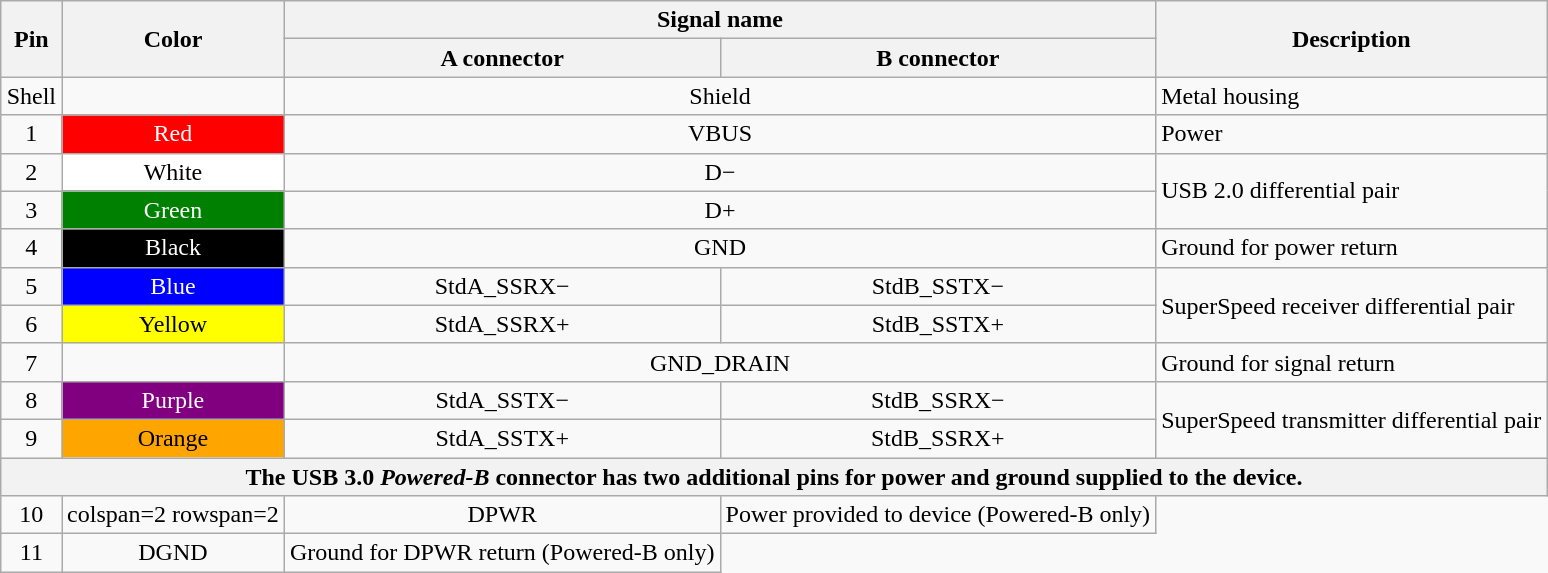<table class="wikitable" style="text-align: center; border: none; margin: 1em auto 1em auto;">
<tr>
<th rowspan=2>Pin</th>
<th rowspan=2>Color</th>
<th colspan=2>Signal name</th>
<th rowspan=2>Description</th>
</tr>
<tr>
<th>A connector</th>
<th>B connector</th>
</tr>
<tr>
<td>Shell</td>
<td></td>
<td colspan=2>Shield</td>
<td style="text-align: left;">Metal housing</td>
</tr>
<tr>
<td>1</td>
<td style="background: red; color: white;">Red</td>
<td colspan=2>VBUS</td>
<td style="text-align: left;">Power</td>
</tr>
<tr>
<td>2</td>
<td style="background: white;">White</td>
<td colspan=2>D−</td>
<td rowspan=2 style="text-align: left;">USB 2.0 differential pair</td>
</tr>
<tr>
<td>3</td>
<td style="background: green; color: white;">Green</td>
<td colspan=2>D+</td>
</tr>
<tr>
<td>4</td>
<td style="background: black; color: white;">Black</td>
<td colspan=2>GND</td>
<td style="text-align: left;">Ground for power return</td>
</tr>
<tr>
<td>5</td>
<td style="background: blue; color: white;">Blue</td>
<td>StdA_SSRX−</td>
<td>StdB_SSTX−</td>
<td rowspan=2 style="text-align: left;">SuperSpeed receiver differential pair</td>
</tr>
<tr>
<td>6</td>
<td style="background: yellow;">Yellow</td>
<td>StdA_SSRX+</td>
<td>StdB_SSTX+</td>
</tr>
<tr>
<td>7</td>
<td></td>
<td colspan=2>GND_DRAIN</td>
<td style="text-align: left;">Ground for signal return</td>
</tr>
<tr>
<td>8</td>
<td style="background: purple; color: white;">Purple</td>
<td>StdA_SSTX−</td>
<td>StdB_SSRX−</td>
<td rowspan=2 style="text-align: left;">SuperSpeed transmitter differential pair</td>
</tr>
<tr>
<td>9</td>
<td style="background: orange;">Orange</td>
<td>StdA_SSTX+</td>
<td>StdB_SSRX+</td>
</tr>
<tr>
<th colspan="5">The USB 3.0 <em>Powered-B</em> connector has two additional pins for power and ground supplied to the device.</th>
</tr>
<tr>
<td>10</td>
<td>colspan=2 rowspan=2 </td>
<td>DPWR</td>
<td style="text-align: left;">Power provided to device (Powered-B only)</td>
</tr>
<tr>
<td>11</td>
<td>DGND</td>
<td style="text-align: left;">Ground for DPWR return (Powered-B only)</td>
</tr>
</table>
